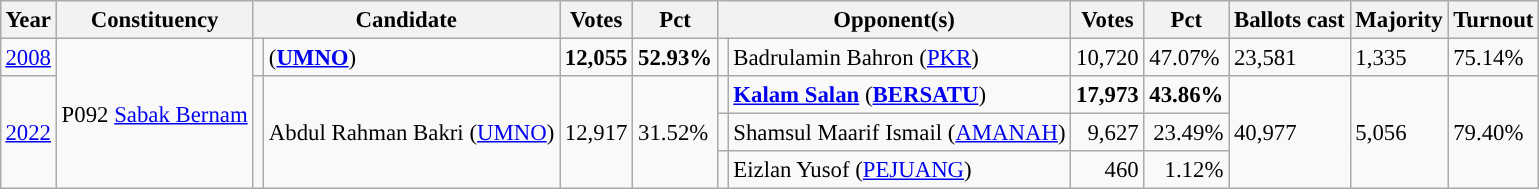<table class="wikitable" style="margin:0.5em ; font-size:95%">
<tr>
<th>Year</th>
<th>Constituency</th>
<th colspan=2>Candidate</th>
<th>Votes</th>
<th>Pct</th>
<th colspan=2>Opponent(s)</th>
<th>Votes</th>
<th>Pct</th>
<th>Ballots cast</th>
<th>Majority</th>
<th>Turnout</th>
</tr>
<tr>
<td><a href='#'>2008</a></td>
<td rowspan="4">P092 <a href='#'>Sabak Bernam</a></td>
<td></td>
<td> (<a href='#'><strong>UMNO</strong></a>)</td>
<td align="right"><strong>12,055</strong></td>
<td><strong>52.93%</strong></td>
<td></td>
<td>Badrulamin Bahron (<a href='#'>PKR</a>)</td>
<td align="right">10,720</td>
<td>47.07%</td>
<td>23,581</td>
<td>1,335</td>
<td>75.14%</td>
</tr>
<tr>
<td rowspan="3"><a href='#'>2022</a></td>
<td rowspan="3" ></td>
<td rowspan="3">Abdul Rahman Bakri (<a href='#'>UMNO</a>)</td>
<td rowspan="3" align="right">12,917</td>
<td rowspan="3">31.52%</td>
<td></td>
<td><strong><a href='#'>Kalam Salan</a></strong> (<a href='#'><strong>BERSATU</strong></a>)</td>
<td align="right"><strong>17,973</strong></td>
<td><strong>43.86%</strong></td>
<td rowspan="3">40,977</td>
<td rowspan="3">5,056</td>
<td rowspan="3">79.40%</td>
</tr>
<tr>
<td></td>
<td>Shamsul Maarif Ismail (<a href='#'>AMANAH</a>)</td>
<td align="right">9,627</td>
<td align="right">23.49%</td>
</tr>
<tr>
<td></td>
<td>Eizlan Yusof (<a href='#'>PEJUANG</a>)</td>
<td align="right">460</td>
<td align="right">1.12%</td>
</tr>
</table>
